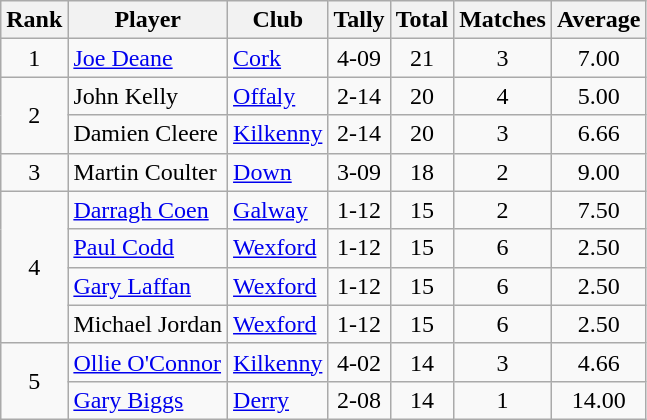<table class="wikitable">
<tr>
<th>Rank</th>
<th>Player</th>
<th>Club</th>
<th>Tally</th>
<th>Total</th>
<th>Matches</th>
<th>Average</th>
</tr>
<tr>
<td rowspan=1 align=center>1</td>
<td><a href='#'>Joe Deane</a></td>
<td><a href='#'>Cork</a></td>
<td align=center>4-09</td>
<td align=center>21</td>
<td align=center>3</td>
<td align=center>7.00</td>
</tr>
<tr>
<td rowspan=2 align=center>2</td>
<td>John Kelly</td>
<td><a href='#'>Offaly</a></td>
<td align=center>2-14</td>
<td align=center>20</td>
<td align=center>4</td>
<td align=center>5.00</td>
</tr>
<tr>
<td>Damien Cleere</td>
<td><a href='#'>Kilkenny</a></td>
<td align=center>2-14</td>
<td align=center>20</td>
<td align=center>3</td>
<td align=center>6.66</td>
</tr>
<tr>
<td rowspan=1 align=center>3</td>
<td>Martin Coulter</td>
<td><a href='#'>Down</a></td>
<td align=center>3-09</td>
<td align=center>18</td>
<td align=center>2</td>
<td align=center>9.00</td>
</tr>
<tr>
<td rowspan=4 align=center>4</td>
<td><a href='#'>Darragh Coen</a></td>
<td><a href='#'>Galway</a></td>
<td align=center>1-12</td>
<td align=center>15</td>
<td align=center>2</td>
<td align=center>7.50</td>
</tr>
<tr>
<td><a href='#'>Paul Codd</a></td>
<td><a href='#'>Wexford</a></td>
<td align=center>1-12</td>
<td align=center>15</td>
<td align=center>6</td>
<td align=center>2.50</td>
</tr>
<tr>
<td><a href='#'>Gary Laffan</a></td>
<td><a href='#'>Wexford</a></td>
<td align=center>1-12</td>
<td align=center>15</td>
<td align=center>6</td>
<td align=center>2.50</td>
</tr>
<tr>
<td>Michael Jordan</td>
<td><a href='#'>Wexford</a></td>
<td align=center>1-12</td>
<td align=center>15</td>
<td align=center>6</td>
<td align=center>2.50</td>
</tr>
<tr>
<td rowspan=2 align=center>5</td>
<td><a href='#'>Ollie O'Connor</a></td>
<td><a href='#'>Kilkenny</a></td>
<td align=center>4-02</td>
<td align=center>14</td>
<td align=center>3</td>
<td align=center>4.66</td>
</tr>
<tr>
<td><a href='#'>Gary Biggs</a></td>
<td><a href='#'>Derry</a></td>
<td align=center>2-08</td>
<td align=center>14</td>
<td align=center>1</td>
<td align=center>14.00</td>
</tr>
</table>
